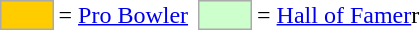<table>
<tr>
<td style="background-color:#FFCC00; border:1px solid #aaaaaa; width:2em;"></td>
<td>= <a href='#'>Pro Bowler</a></td>
<td></td>
<td style="background-color:#CCFFCC; border:1px solid #aaaaaa; width:2em;"></td>
<td>= <a href='#'>Hall of Famer</a>r</td>
</tr>
</table>
